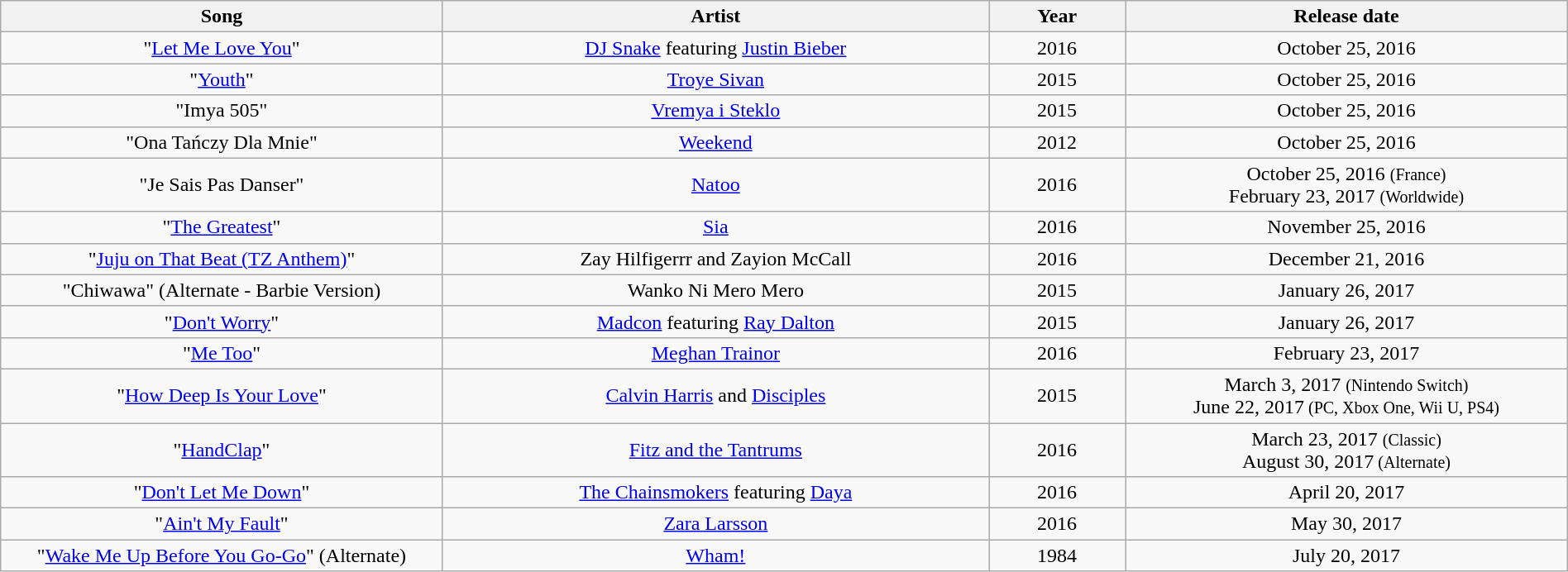<table class="wikitable sortable" style="text-align:center; width:100%;">
<tr>
<th scope="col" style="width:120px;">Song</th>
<th scope="col" style="width:150px;">Artist</th>
<th scope="col" style="width:30px;">Year</th>
<th scope="col" style="width:120px;">Release date</th>
</tr>
<tr>
<td>"<a href='#'>Let Me Love You</a>"</td>
<td><a href='#'>DJ Snake</a> featuring <a href='#'>Justin Bieber</a></td>
<td>2016</td>
<td>October 25, 2016</td>
</tr>
<tr>
<td>"<a href='#'>Youth</a>"</td>
<td><a href='#'>Troye Sivan</a></td>
<td>2015</td>
<td>October 25, 2016</td>
</tr>
<tr>
<td>"Imya 505"</td>
<td><a href='#'>Vremya i Steklo</a></td>
<td>2015</td>
<td>October 25, 2016</td>
</tr>
<tr>
<td>"Ona Tańczy Dla Mnie"</td>
<td><a href='#'>Weekend</a></td>
<td>2012</td>
<td>October 25, 2016</td>
</tr>
<tr>
<td>"Je Sais Pas Danser"</td>
<td><a href='#'>Natoo</a></td>
<td>2016</td>
<td>October 25, 2016 <small>(France)</small><br> February 23, 2017 <small>(Worldwide)</small></td>
</tr>
<tr>
<td>"<a href='#'>The Greatest</a>"</td>
<td><a href='#'>Sia</a></td>
<td>2016</td>
<td>November 25, 2016</td>
</tr>
<tr>
<td>"<a href='#'>Juju on That Beat (TZ Anthem)</a>"</td>
<td>Zay Hilfigerrr and Zayion McCall</td>
<td>2016</td>
<td>December 21, 2016</td>
</tr>
<tr>
<td>"Chiwawa" (Alternate - Barbie Version)</td>
<td>Wanko Ni Mero Mero</td>
<td>2015</td>
<td>January 26, 2017</td>
</tr>
<tr>
<td>"<a href='#'>Don't Worry</a>"</td>
<td><a href='#'>Madcon</a> featuring <a href='#'>Ray Dalton</a></td>
<td>2015</td>
<td>January 26, 2017</td>
</tr>
<tr>
<td>"<a href='#'>Me Too</a>"</td>
<td><a href='#'>Meghan Trainor</a></td>
<td>2016</td>
<td>February 23, 2017</td>
</tr>
<tr>
<td>"<a href='#'>How Deep Is Your Love</a>"</td>
<td><a href='#'>Calvin Harris</a> and <a href='#'>Disciples</a></td>
<td>2015</td>
<td>March 3, 2017 <small>(Nintendo Switch)</small><br>June 22, 2017<small> (PC, Xbox One, Wii U, PS4)</small></td>
</tr>
<tr>
<td>"<a href='#'>HandClap</a>"</td>
<td><a href='#'>Fitz and the Tantrums</a></td>
<td>2016</td>
<td>March 23, 2017 <small> (Classic)</small><br>August 30, 2017<small> (Alternate)</small></td>
</tr>
<tr>
<td>"<a href='#'>Don't Let Me Down</a>"</td>
<td><a href='#'>The Chainsmokers</a> featuring <a href='#'>Daya</a></td>
<td>2016</td>
<td>April 20, 2017</td>
</tr>
<tr>
<td>"<a href='#'>Ain't My Fault</a>"</td>
<td><a href='#'>Zara Larsson</a></td>
<td>2016</td>
<td>May 30, 2017</td>
</tr>
<tr>
<td>"<a href='#'>Wake Me Up Before You Go-Go</a>" (Alternate)</td>
<td><a href='#'>Wham!</a></td>
<td>1984</td>
<td>July 20, 2017</td>
</tr>
</table>
